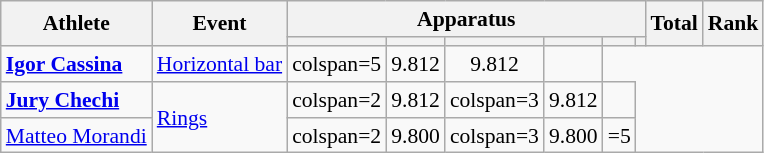<table class="wikitable" style="font-size:90%">
<tr>
<th rowspan=2>Athlete</th>
<th rowspan=2>Event</th>
<th colspan =6>Apparatus</th>
<th rowspan=2>Total</th>
<th rowspan=2>Rank</th>
</tr>
<tr style="font-size:95%">
<th></th>
<th></th>
<th></th>
<th></th>
<th></th>
<th></th>
</tr>
<tr align=center>
<td align=left><strong><a href='#'>Igor Cassina</a></strong></td>
<td align=left><a href='#'>Horizontal bar</a></td>
<td>colspan=5 </td>
<td>9.812</td>
<td>9.812</td>
<td></td>
</tr>
<tr align=center>
<td align=left><strong><a href='#'>Jury Chechi</a></strong></td>
<td align=left rowspan=2><a href='#'>Rings</a></td>
<td>colspan=2 </td>
<td>9.812</td>
<td>colspan=3 </td>
<td>9.812</td>
<td></td>
</tr>
<tr align=center>
<td align=left><a href='#'>Matteo Morandi</a></td>
<td>colspan=2 </td>
<td>9.800</td>
<td>colspan=3 </td>
<td>9.800</td>
<td>=5</td>
</tr>
</table>
